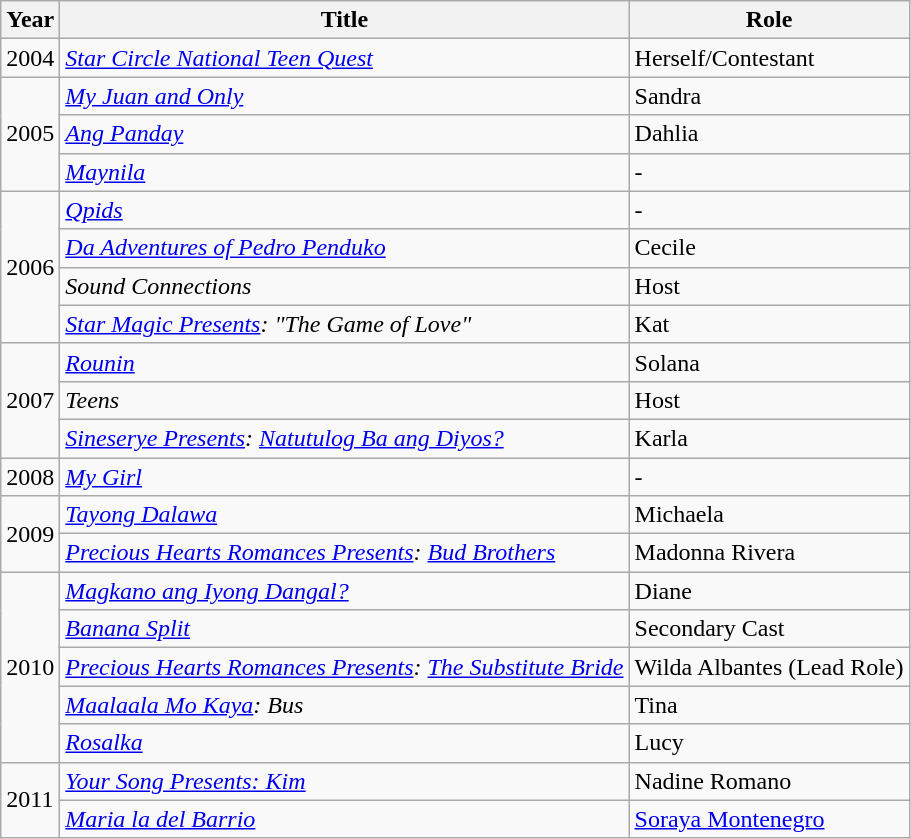<table class="wikitable sortable">
<tr>
<th>Year</th>
<th>Title</th>
<th>Role</th>
</tr>
<tr>
<td>2004</td>
<td><em><a href='#'>Star Circle National Teen Quest</a></em></td>
<td>Herself/Contestant</td>
</tr>
<tr>
<td rowspan="3">2005</td>
<td><em><a href='#'>My Juan and Only</a></em></td>
<td>Sandra</td>
</tr>
<tr>
<td><em><a href='#'>Ang Panday</a></em></td>
<td>Dahlia</td>
</tr>
<tr>
<td><em><a href='#'>Maynila</a></em></td>
<td>-</td>
</tr>
<tr>
<td rowspan="4">2006</td>
<td><em><a href='#'>Qpids</a></em></td>
<td>-</td>
</tr>
<tr>
<td><em><a href='#'>Da Adventures of Pedro Penduko</a></em></td>
<td>Cecile</td>
</tr>
<tr>
<td><em>Sound Connections</em></td>
<td>Host</td>
</tr>
<tr>
<td><em><a href='#'>Star Magic Presents</a>: "The Game of Love"</em></td>
<td>Kat</td>
</tr>
<tr>
<td rowspan="3">2007</td>
<td><em><a href='#'>Rounin</a></em></td>
<td>Solana</td>
</tr>
<tr>
<td><em>Teens</em></td>
<td>Host</td>
</tr>
<tr>
<td><em><a href='#'>Sineserye Presents</a>: <a href='#'>Natutulog Ba ang Diyos?</a></em></td>
<td>Karla</td>
</tr>
<tr>
<td>2008</td>
<td><em><a href='#'>My Girl</a></em></td>
<td>-</td>
</tr>
<tr>
<td rowspan="2">2009</td>
<td><em><a href='#'>Tayong Dalawa</a></em></td>
<td>Michaela</td>
</tr>
<tr>
<td><em><a href='#'>Precious Hearts Romances Presents</a>: <a href='#'>Bud Brothers</a></em></td>
<td>Madonna Rivera</td>
</tr>
<tr>
<td rowspan="5">2010</td>
<td><em><a href='#'>Magkano ang Iyong Dangal?</a></em></td>
<td>Diane</td>
</tr>
<tr>
<td><em><a href='#'>Banana Split</a></em></td>
<td>Secondary Cast</td>
</tr>
<tr>
<td><em><a href='#'>Precious Hearts Romances Presents</a>: <a href='#'>The Substitute Bride</a></em></td>
<td>Wilda Albantes (Lead Role)</td>
</tr>
<tr>
<td><em><a href='#'>Maalaala Mo Kaya</a>: Bus</em></td>
<td>Tina</td>
</tr>
<tr>
<td><em><a href='#'>Rosalka</a></em></td>
<td>Lucy</td>
</tr>
<tr>
<td rowspan="2">2011</td>
<td><em><a href='#'>Your Song Presents: Kim</a></em></td>
<td>Nadine Romano</td>
</tr>
<tr>
<td><em><a href='#'>Maria la del Barrio</a></em></td>
<td><a href='#'>Soraya Montenegro</a></td>
</tr>
</table>
